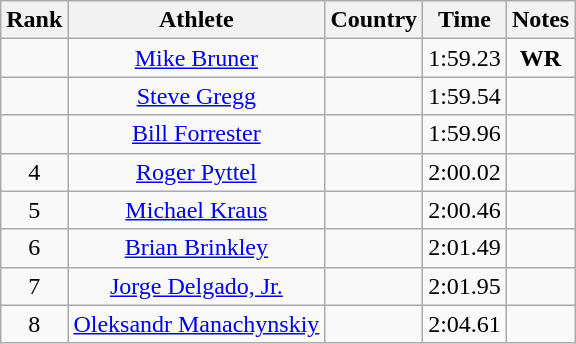<table class="wikitable sortable" style="text-align:center">
<tr>
<th>Rank</th>
<th>Athlete</th>
<th>Country</th>
<th>Time</th>
<th>Notes</th>
</tr>
<tr>
<td></td>
<td><a href='#'>Mike Bruner</a></td>
<td align=left></td>
<td>1:59.23</td>
<td><strong>WR </strong></td>
</tr>
<tr>
<td></td>
<td><a href='#'>Steve Gregg</a></td>
<td align=left></td>
<td>1:59.54</td>
<td><strong> </strong></td>
</tr>
<tr>
<td></td>
<td><a href='#'>Bill Forrester</a></td>
<td align=left></td>
<td>1:59.96</td>
<td><strong> </strong></td>
</tr>
<tr>
<td>4</td>
<td><a href='#'>Roger Pyttel</a></td>
<td align=left></td>
<td>2:00.02</td>
<td><strong> </strong></td>
</tr>
<tr>
<td>5</td>
<td><a href='#'>Michael Kraus</a></td>
<td align=left></td>
<td>2:00.46</td>
<td><strong> </strong></td>
</tr>
<tr>
<td>6</td>
<td><a href='#'>Brian Brinkley</a></td>
<td align=left></td>
<td>2:01.49</td>
<td><strong> </strong></td>
</tr>
<tr>
<td>7</td>
<td><a href='#'>Jorge Delgado, Jr.</a></td>
<td align=left></td>
<td>2:01.95</td>
<td><strong> </strong></td>
</tr>
<tr>
<td>8</td>
<td><a href='#'>Oleksandr Manachynskiy</a></td>
<td align=left></td>
<td>2:04.61</td>
<td><strong> </strong></td>
</tr>
</table>
